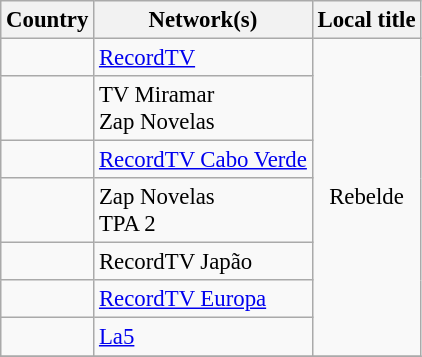<table class="wikitable" style="font-size:95%;">
<tr>
<th>Country</th>
<th>Network(s)</th>
<th>Local title</th>
</tr>
<tr>
<td></td>
<td><a href='#'>RecordTV</a></td>
<td rowspan=7 style="text-align:center;">Rebelde</td>
</tr>
<tr>
<td></td>
<td>TV Miramar<br>Zap Novelas</td>
</tr>
<tr>
<td></td>
<td><a href='#'>RecordTV Cabo Verde</a></td>
</tr>
<tr>
<td></td>
<td>Zap Novelas<br>TPA 2</td>
</tr>
<tr>
<td></td>
<td>RecordTV Japão</td>
</tr>
<tr>
<td></td>
<td><a href='#'>RecordTV Europa</a></td>
</tr>
<tr>
<td></td>
<td><a href='#'>La5</a></td>
</tr>
<tr>
</tr>
</table>
